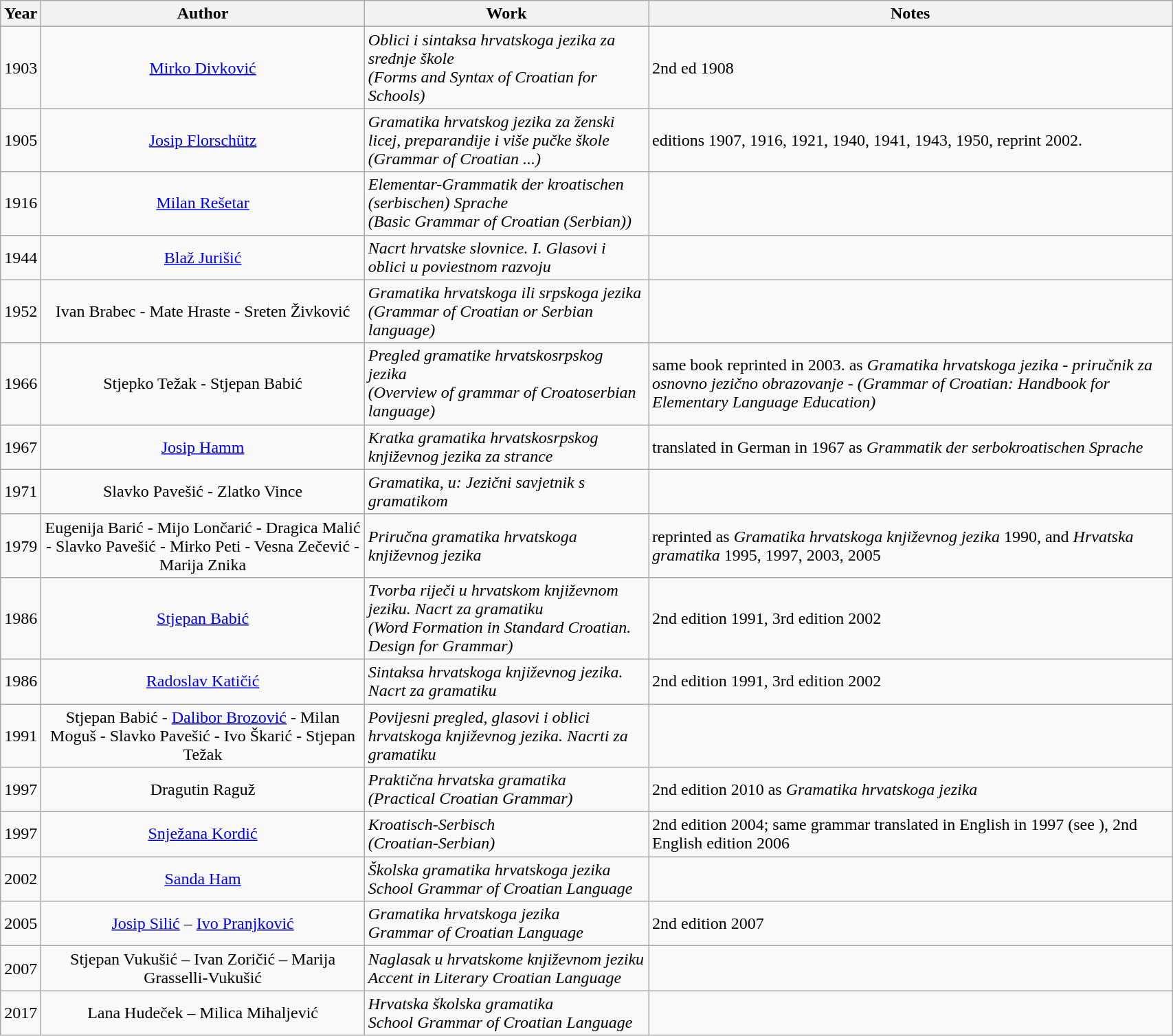<table class="wikitable" width="90%">
<tr>
<th>Year</th>
<th>Author</th>
<th>Work</th>
<th>Notes</th>
</tr>
<tr>
<td align="center">1903</td>
<td align="center"><a href='#'>Mirko Divković</a></td>
<td><em>Oblici i sintaksa hrvatskoga jezika za srednje škole</em><br><em>(Forms and Syntax of Croatian for Schools)</em></td>
<td>2nd ed 1908</td>
</tr>
<tr>
<td align="center">1905</td>
<td align="center"><a href='#'>Josip Florschütz</a></td>
<td><em>Gramatika hrvatskog jezika za ženski licej, preparandije i više pučke škole</em><br><em>(Grammar of Croatian ...)</em></td>
<td>editions  1907, 1916, 1921, 1940, 1941, 1943, 1950, reprint 2002.</td>
</tr>
<tr>
<td align="center">1916</td>
<td align="center"><a href='#'>Milan Rešetar</a></td>
<td><em>Elementar-Grammatik der kroatischen (serbischen) Sprache</em><br><em>(Basic Grammar of Croatian (Serbian))</em></td>
<td></td>
</tr>
<tr>
<td align="center">1944</td>
<td align="center"><a href='#'>Blaž Jurišić</a></td>
<td><em>Nacrt hrvatske slovnice. I. Glasovi i oblici u poviestnom razvoju</em></td>
<td></td>
</tr>
<tr>
<td align="center">1952</td>
<td align="center">Ivan Brabec - Mate Hraste - Sreten Živković</td>
<td><em>Gramatika hrvatskoga ili srpskoga jezika</em><br><em>(Grammar of Croatian or Serbian language)</em></td>
<td></td>
</tr>
<tr>
<td align="center">1966</td>
<td align="center">Stjepko Težak - Stjepan Babić</td>
<td><em> Pregled gramatike hrvatskosrpskog jezika</em><br><em>(Overview of grammar of Croatoserbian language)</em></td>
<td>same book reprinted in 2003. as <em>Gramatika hrvatskoga jezika - priručnik za osnovno jezično obrazovanje</em> - <em>(Grammar of Croatian: Handbook for Elementary Language Education)</em></td>
</tr>
<tr>
<td align="center">1967</td>
<td align="center"><a href='#'>Josip Hamm</a></td>
<td><em>Kratka gramatika hrvatskosrpskog književnog jezika za strance</em></td>
<td>translated in German in 1967 as <em>Grammatik der serbokroatischen Sprache</em></td>
</tr>
<tr>
<td align="center">1971</td>
<td align="center">Slavko Pavešić - Zlatko Vince</td>
<td><em>Gramatika, u: Jezični savjetnik s gramatikom</em></td>
<td></td>
</tr>
<tr>
<td align="center">1979</td>
<td align="center">Eugenija Barić - Mijo Lončarić - Dragica Malić - Slavko Pavešić - Mirko Peti - Vesna Zečević - Marija Znika</td>
<td><em>Priručna gramatika hrvatskoga književnog jezika</em></td>
<td>reprinted as <em>Gramatika hrvatskoga književnog jezika</em> 1990, and <em>Hrvatska gramatika</em> 1995, 1997, 2003, 2005</td>
</tr>
<tr>
<td align="center">1986</td>
<td align="center"><a href='#'>Stjepan Babić</a></td>
<td><em>Tvorba riječi u hrvatskom književnom jeziku. Nacrt za gramatiku</em><br><em>(Word Formation in Standard Croatian. Design for Grammar)</em></td>
<td>2nd edition 1991, 3rd edition 2002</td>
</tr>
<tr>
<td align="center">1986</td>
<td align="center"><a href='#'>Radoslav Katičić</a></td>
<td><em>Sintaksa hrvatskoga književnog jezika. Nacrt za gramatiku</em></td>
<td>2nd edition 1991, 3rd edition 2002</td>
</tr>
<tr>
<td align="center">1991</td>
<td align="center">Stjepan Babić - <a href='#'>Dalibor Brozović</a> - Milan Moguš - Slavko Pavešić - Ivo Škarić - Stjepan Težak</td>
<td><em>Povijesni pregled, glasovi i oblici hrvatskoga književnog jezika. Nacrti za gramatiku</em></td>
<td></td>
</tr>
<tr>
<td align="center">1997</td>
<td align="center">Dragutin Raguž</td>
<td><em>Praktična hrvatska gramatika</em><br><em>(Practical Croatian Grammar)</em></td>
<td>2nd edition 2010 as <em>Gramatika hrvatskoga jezika</em></td>
</tr>
<tr>
<td align="center">1997</td>
<td align="center"><a href='#'>Snježana Kordić</a></td>
<td><em>Kroatisch-Serbisch</em><br><em>(Croatian-Serbian)</em></td>
<td>2nd edition 2004; same grammar translated in English in 1997 (see ), 2nd English edition 2006</td>
</tr>
<tr>
<td align="center">2002</td>
<td align="center"><a href='#'>Sanda Ham</a></td>
<td><em>Školska gramatika hrvatskoga jezika</em><br><em>School Grammar of Croatian Language</em></td>
<td></td>
</tr>
<tr>
<td align="center">2005</td>
<td align="center"><a href='#'>Josip Silić</a> – <a href='#'>Ivo Pranjković</a></td>
<td><em>Gramatika hrvatskoga jezika</em><br><em>Grammar of Croatian Language</em></td>
<td>2nd edition 2007</td>
</tr>
<tr>
<td align="center">2007</td>
<td align="center">Stjepan Vukušić – Ivan Zoričić – Marija Grasselli-Vukušić</td>
<td><em>Naglasak u hrvatskome književnom jeziku</em><br><em>Accent in Literary Croatian Language</em></td>
<td></td>
</tr>
<tr>
<td align="center">2017</td>
<td align="center">Lana Hudeček – Milica Mihaljević</td>
<td><em>Hrvatska školska gramatika</em><br><em>School Grammar of Croatian Language</em></td>
<td></td>
</tr>
</table>
